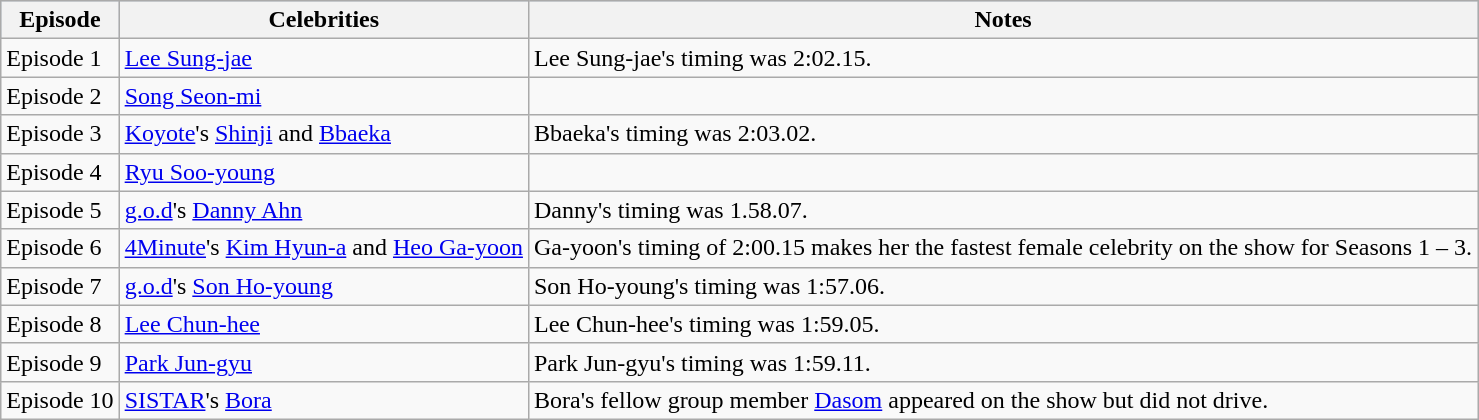<table class="wikitable">
<tr style="background:#b0c4de; text-align:center;">
<th>Episode</th>
<th>Celebrities</th>
<th>Notes</th>
</tr>
<tr>
<td>Episode 1</td>
<td><a href='#'>Lee Sung-jae</a></td>
<td>Lee Sung-jae's timing was 2:02.15.</td>
</tr>
<tr>
<td>Episode 2</td>
<td><a href='#'>Song Seon-mi</a></td>
<td></td>
</tr>
<tr>
<td>Episode 3</td>
<td><a href='#'>Koyote</a>'s <a href='#'>Shinji</a> and <a href='#'>Bbaeka</a></td>
<td>Bbaeka's timing was 2:03.02.</td>
</tr>
<tr>
<td>Episode 4</td>
<td><a href='#'>Ryu Soo-young</a></td>
<td></td>
</tr>
<tr>
<td>Episode 5</td>
<td><a href='#'>g.o.d</a>'s <a href='#'>Danny Ahn</a></td>
<td>Danny's timing was 1.58.07.</td>
</tr>
<tr>
<td>Episode 6</td>
<td><a href='#'>4Minute</a>'s <a href='#'>Kim Hyun-a</a> and <a href='#'>Heo Ga-yoon</a></td>
<td>Ga-yoon's timing of 2:00.15 makes her the fastest female celebrity on the show for Seasons 1 – 3.</td>
</tr>
<tr>
<td>Episode 7</td>
<td><a href='#'>g.o.d</a>'s <a href='#'>Son Ho-young</a></td>
<td>Son Ho-young's timing was 1:57.06.</td>
</tr>
<tr>
<td>Episode 8</td>
<td><a href='#'>Lee Chun-hee</a></td>
<td>Lee Chun-hee's timing was 1:59.05.</td>
</tr>
<tr>
<td>Episode 9</td>
<td><a href='#'>Park Jun-gyu</a></td>
<td>Park Jun-gyu's timing was 1:59.11.</td>
</tr>
<tr>
<td>Episode 10</td>
<td><a href='#'>SISTAR</a>'s <a href='#'>Bora</a></td>
<td>Bora's fellow group member <a href='#'>Dasom</a> appeared on the show but did not drive.</td>
</tr>
</table>
